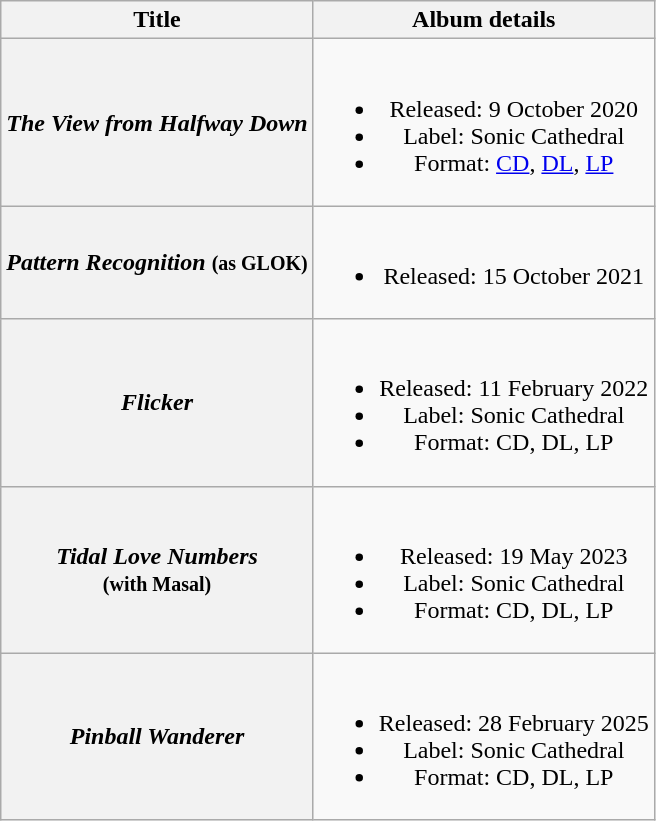<table class="wikitable plainrowheaders" style="text-align:center;">
<tr>
<th scope="col" rowspan="1">Title</th>
<th scope="col" rowspan="1">Album details</th>
</tr>
<tr>
<th scope="row"><em>The View from Halfway Down</em></th>
<td><br><ul><li>Released: 9 October 2020</li><li>Label: Sonic Cathedral</li><li>Format: <a href='#'>CD</a>, <a href='#'>DL</a>, <a href='#'>LP</a></li></ul></td>
</tr>
<tr>
<th scope="row"><em>Pattern Recognition</em> <small>(as GLOK)</small></th>
<td><br><ul><li>Released: 15 October 2021</li></ul></td>
</tr>
<tr>
<th scope="row"><em>Flicker</em></th>
<td><br><ul><li>Released: 11 February 2022</li><li>Label: Sonic Cathedral</li><li>Format: CD, DL, LP</li></ul></td>
</tr>
<tr>
<th scope="row"><em>Tidal Love Numbers</em><br><small>(with Masal)</small></th>
<td><br><ul><li>Released: 19 May 2023</li><li>Label: Sonic Cathedral</li><li>Format: CD, DL, LP</li></ul></td>
</tr>
<tr>
<th scope="row"><em>Pinball Wanderer</em></th>
<td><br><ul><li>Released: 28 February 2025</li><li>Label: Sonic Cathedral</li><li>Format: CD, DL, LP</li></ul></td>
</tr>
</table>
